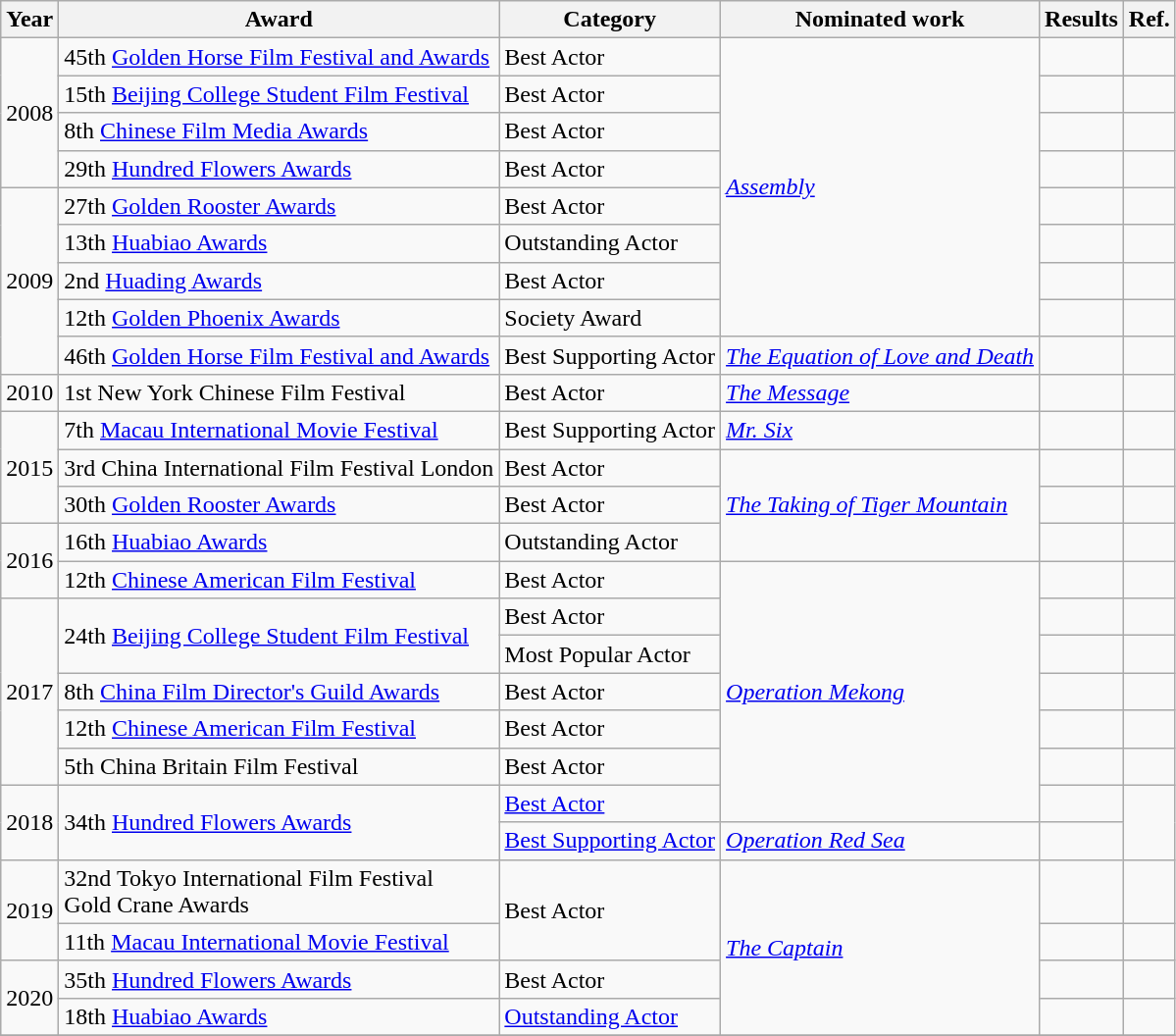<table class="wikitable">
<tr>
<th>Year</th>
<th>Award</th>
<th>Category</th>
<th>Nominated work</th>
<th>Results</th>
<th>Ref.</th>
</tr>
<tr>
<td rowspan=4>2008</td>
<td>45th <a href='#'>Golden Horse Film Festival and Awards</a></td>
<td>Best Actor</td>
<td rowspan=8><em><a href='#'>Assembly</a></em></td>
<td></td>
<td></td>
</tr>
<tr>
<td>15th <a href='#'>Beijing College Student Film Festival</a></td>
<td>Best Actor</td>
<td></td>
<td></td>
</tr>
<tr>
<td>8th <a href='#'>Chinese Film Media Awards</a></td>
<td>Best Actor</td>
<td></td>
<td></td>
</tr>
<tr>
<td>29th <a href='#'>Hundred Flowers Awards</a></td>
<td>Best Actor</td>
<td></td>
<td></td>
</tr>
<tr>
<td rowspan=5>2009</td>
<td>27th <a href='#'>Golden Rooster Awards</a></td>
<td>Best Actor</td>
<td></td>
<td></td>
</tr>
<tr>
<td>13th <a href='#'>Huabiao Awards</a></td>
<td>Outstanding Actor</td>
<td></td>
<td></td>
</tr>
<tr>
<td>2nd <a href='#'>Huading Awards</a></td>
<td>Best Actor</td>
<td></td>
<td></td>
</tr>
<tr>
<td>12th <a href='#'>Golden Phoenix Awards</a></td>
<td>Society Award</td>
<td></td>
<td></td>
</tr>
<tr>
<td>46th <a href='#'>Golden Horse Film Festival and Awards</a></td>
<td>Best Supporting Actor</td>
<td><em><a href='#'>The Equation of Love and Death</a></em></td>
<td></td>
<td></td>
</tr>
<tr>
<td>2010</td>
<td>1st New York Chinese Film Festival</td>
<td>Best Actor</td>
<td><em><a href='#'>The Message</a></em></td>
<td></td>
<td></td>
</tr>
<tr>
<td rowspan=3>2015</td>
<td>7th <a href='#'>Macau International Movie Festival</a></td>
<td>Best Supporting Actor</td>
<td><em><a href='#'>Mr. Six</a></em></td>
<td></td>
<td></td>
</tr>
<tr>
<td>3rd China International Film Festival London</td>
<td>Best Actor</td>
<td rowspan=3><em><a href='#'>The Taking of Tiger Mountain</a></em></td>
<td></td>
<td></td>
</tr>
<tr>
<td>30th <a href='#'>Golden Rooster Awards</a></td>
<td>Best Actor</td>
<td></td>
<td></td>
</tr>
<tr>
<td rowspan=2>2016</td>
<td>16th <a href='#'>Huabiao Awards</a></td>
<td>Outstanding Actor</td>
<td></td>
<td></td>
</tr>
<tr>
<td>12th <a href='#'>Chinese American Film Festival</a></td>
<td>Best Actor</td>
<td rowspan=7><em><a href='#'>Operation Mekong</a></em></td>
<td></td>
<td></td>
</tr>
<tr>
<td rowspan=5>2017</td>
<td rowspan=2>24th <a href='#'>Beijing College Student Film Festival</a></td>
<td>Best Actor</td>
<td></td>
<td></td>
</tr>
<tr>
<td>Most Popular Actor</td>
<td></td>
<td></td>
</tr>
<tr>
<td>8th <a href='#'>China Film Director's Guild Awards</a></td>
<td>Best Actor</td>
<td></td>
<td></td>
</tr>
<tr>
<td>12th <a href='#'>Chinese American Film Festival</a></td>
<td>Best Actor</td>
<td></td>
<td></td>
</tr>
<tr>
<td>5th China Britain Film Festival</td>
<td>Best Actor</td>
<td></td>
<td></td>
</tr>
<tr>
<td rowspan=2>2018</td>
<td rowspan=2>34th <a href='#'>Hundred Flowers Awards</a></td>
<td><a href='#'>Best Actor</a></td>
<td></td>
<td rowspan=2></td>
</tr>
<tr>
<td><a href='#'>Best Supporting Actor</a></td>
<td><em><a href='#'>Operation Red Sea</a></em></td>
<td></td>
</tr>
<tr>
<td rowspan=2>2019</td>
<td>32nd Tokyo International Film Festival <br>Gold Crane Awards</td>
<td rowspan=2>Best Actor</td>
<td rowspan=4><em><a href='#'>The Captain</a></em></td>
<td></td>
<td></td>
</tr>
<tr>
<td>11th <a href='#'>Macau International Movie Festival</a></td>
<td></td>
<td></td>
</tr>
<tr>
<td rowspan=2>2020</td>
<td>35th <a href='#'>Hundred Flowers Awards</a></td>
<td>Best Actor</td>
<td></td>
<td></td>
</tr>
<tr>
<td>18th <a href='#'>Huabiao Awards</a></td>
<td><a href='#'>Outstanding Actor</a></td>
<td></td>
<td></td>
</tr>
<tr>
</tr>
</table>
